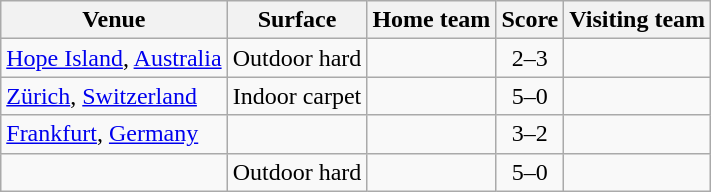<table class=wikitable style="border:1px solid #AAAAAA;">
<tr>
<th>Venue</th>
<th>Surface</th>
<th>Home team</th>
<th>Score</th>
<th>Visiting team</th>
</tr>
<tr>
<td><a href='#'>Hope Island</a>, <a href='#'>Australia</a></td>
<td>Outdoor hard</td>
<td></td>
<td align="center">2–3</td>
<td><strong></strong></td>
</tr>
<tr>
<td><a href='#'>Zürich</a>, <a href='#'>Switzerland</a></td>
<td>Indoor carpet</td>
<td><strong></strong></td>
<td align="center">5–0</td>
<td></td>
</tr>
<tr>
<td><a href='#'>Frankfurt</a>, <a href='#'>Germany</a></td>
<td></td>
<td><strong></strong></td>
<td align="center">3–2</td>
<td></td>
</tr>
<tr>
<td></td>
<td>Outdoor hard</td>
<td></td>
<td align="center">5–0</td>
<td></td>
</tr>
</table>
